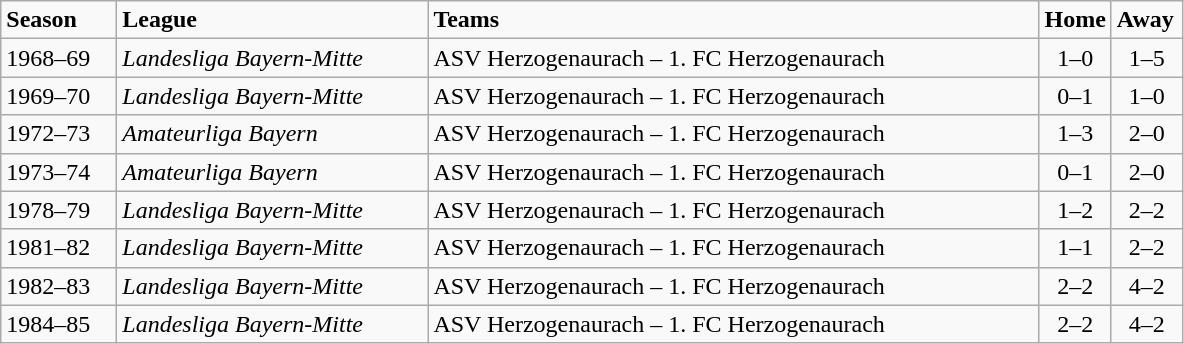<table class="wikitable">
<tr>
<td width="70"><strong>Season</strong></td>
<td width="200"><strong>League</strong></td>
<td width="400"><strong>Teams</strong></td>
<td width="40"><strong>Home</strong></td>
<td width="40"><strong>Away</strong></td>
</tr>
<tr>
<td align="left">1968–69</td>
<td align="left"><em>Landesliga Bayern-Mitte</em></td>
<td align="left">ASV Herzogenaurach – 1. FC Herzogenaurach</td>
<td align="center">1–0</td>
<td align="center">1–5</td>
</tr>
<tr>
<td align="left">1969–70</td>
<td align="left"><em>Landesliga Bayern-Mitte</em></td>
<td align="left">ASV Herzogenaurach – 1. FC Herzogenaurach</td>
<td align="center">0–1</td>
<td align="center">1–0</td>
</tr>
<tr>
<td align="left">1972–73</td>
<td align="left"><em>Amateurliga Bayern</em></td>
<td align="left">ASV Herzogenaurach – 1. FC Herzogenaurach</td>
<td align="center">1–3</td>
<td align="center">2–0</td>
</tr>
<tr>
<td align="left">1973–74</td>
<td align="left"><em>Amateurliga Bayern</em></td>
<td align="left">ASV Herzogenaurach – 1. FC Herzogenaurach</td>
<td align="center">0–1</td>
<td align="center">2–0</td>
</tr>
<tr>
<td align="left">1978–79</td>
<td align="left"><em>Landesliga Bayern-Mitte</em></td>
<td align="left">ASV Herzogenaurach – 1. FC Herzogenaurach</td>
<td align="center">1–2</td>
<td align="center">2–2</td>
</tr>
<tr>
<td align="left">1981–82</td>
<td align="left"><em>Landesliga Bayern-Mitte</em></td>
<td align="left">ASV Herzogenaurach – 1. FC Herzogenaurach</td>
<td align="center">1–1</td>
<td align="center">2–2</td>
</tr>
<tr>
<td align="left">1982–83</td>
<td align="left"><em>Landesliga Bayern-Mitte</em></td>
<td align="left">ASV Herzogenaurach – 1. FC Herzogenaurach</td>
<td align="center">2–2</td>
<td align="center">4–2</td>
</tr>
<tr>
<td align="left">1984–85</td>
<td align="left"><em>Landesliga Bayern-Mitte</em></td>
<td align="left">ASV Herzogenaurach – 1. FC Herzogenaurach</td>
<td align="center">2–2</td>
<td align="center">4–2</td>
</tr>
</table>
